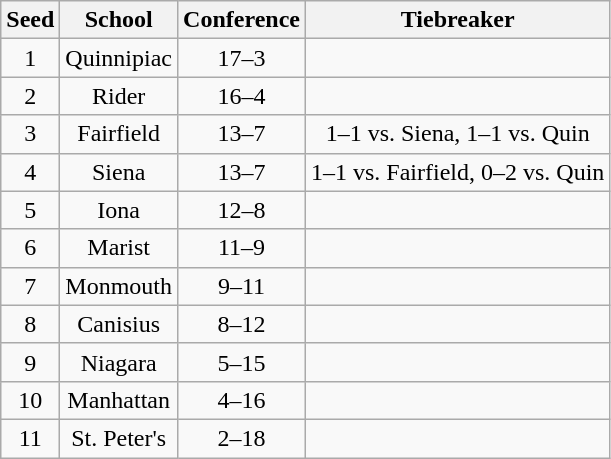<table class="wikitable" style="text-align:center">
<tr>
<th>Seed</th>
<th>School</th>
<th>Conference</th>
<th>Tiebreaker</th>
</tr>
<tr>
<td>1</td>
<td>Quinnipiac</td>
<td>17–3</td>
<td></td>
</tr>
<tr>
<td>2</td>
<td>Rider</td>
<td>16–4</td>
<td></td>
</tr>
<tr>
<td>3</td>
<td>Fairfield</td>
<td>13–7</td>
<td>1–1 vs. Siena, 1–1 vs. Quin</td>
</tr>
<tr>
<td>4</td>
<td>Siena</td>
<td>13–7</td>
<td>1–1 vs. Fairfield, 0–2 vs. Quin</td>
</tr>
<tr>
<td>5</td>
<td>Iona</td>
<td>12–8</td>
<td></td>
</tr>
<tr>
<td>6</td>
<td>Marist</td>
<td>11–9</td>
<td></td>
</tr>
<tr>
<td>7</td>
<td>Monmouth</td>
<td>9–11</td>
<td></td>
</tr>
<tr>
<td>8</td>
<td>Canisius</td>
<td>8–12</td>
<td></td>
</tr>
<tr>
<td>9</td>
<td>Niagara</td>
<td>5–15</td>
<td></td>
</tr>
<tr>
<td>10</td>
<td>Manhattan</td>
<td>4–16</td>
<td></td>
</tr>
<tr>
<td>11</td>
<td>St. Peter's</td>
<td>2–18</td>
<td></td>
</tr>
</table>
